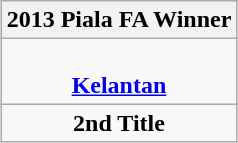<table class="wikitable" style="text-align: center; margin: 0 auto;">
<tr>
<th>2013 Piala FA Winner</th>
</tr>
<tr>
<td><br><a href='#'><strong>Kelantan</strong></a></td>
</tr>
<tr>
<td><strong>2nd Title</strong></td>
</tr>
</table>
